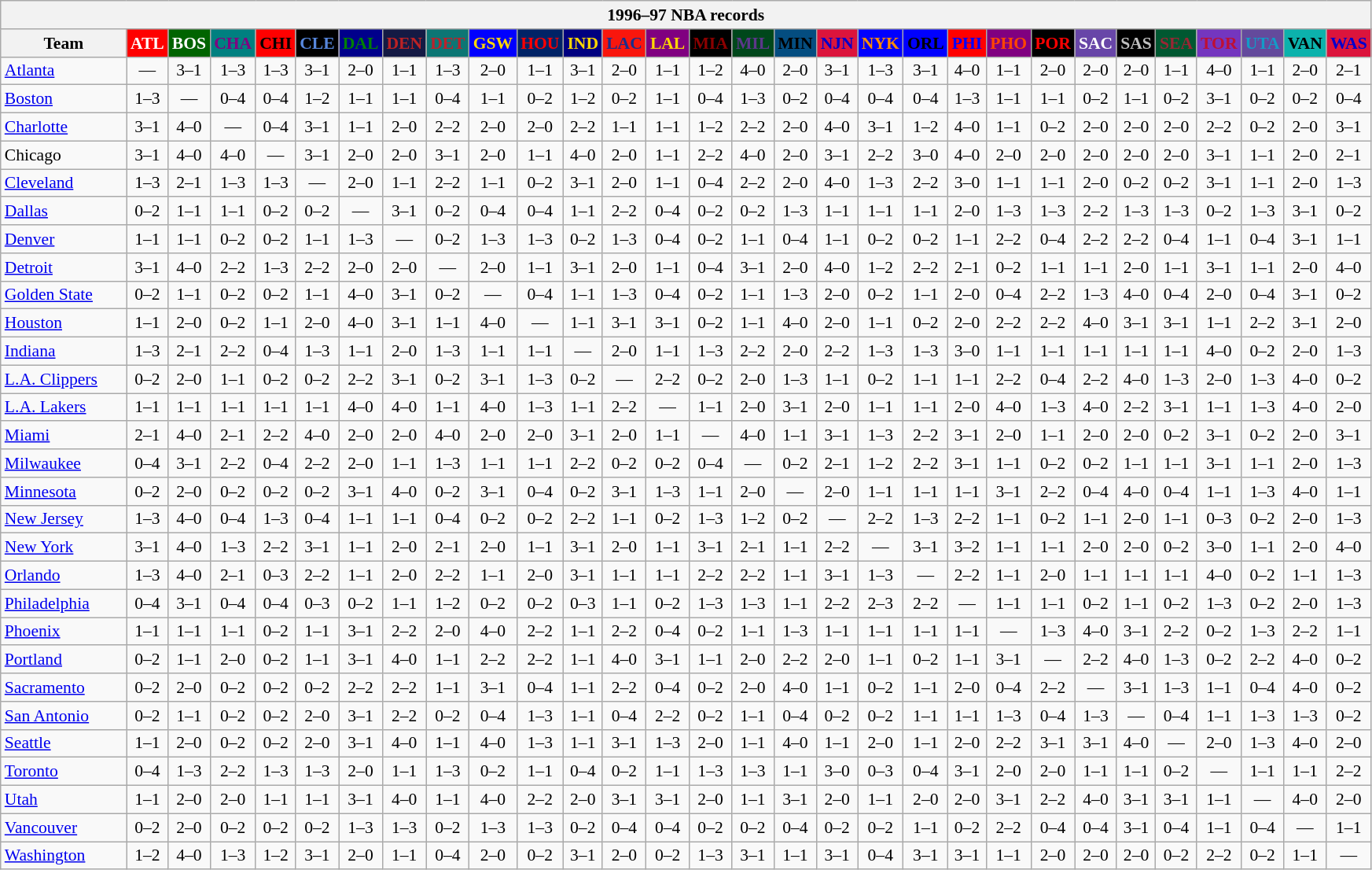<table class="wikitable" style="font-size:90%; text-align:center;">
<tr>
<th colspan=30>1996–97 NBA records</th>
</tr>
<tr>
<th width=100>Team</th>
<th style="background:#FF0000;color:#FFFFFF;width=35">ATL</th>
<th style="background:#006400;color:#FFFFFF;width=35">BOS</th>
<th style="background:#008080;color:#800080;width=35">CHA</th>
<th style="background:#FF0000;color:#000000;width=35">CHI</th>
<th style="background:#000000;color:#5787DC;width=35">CLE</th>
<th style="background:#00008B;color:#008000;width=35">DAL</th>
<th style="background:#141A44;color:#BC2224;width=35">DEN</th>
<th style="background:#0C7674;color:#BB222C;width=35">DET</th>
<th style="background:#0000FF;color:#FFD700;width=35">GSW</th>
<th style="background:#002366;color:#FF0000;width=35">HOU</th>
<th style="background:#000080;color:#FFD700;width=35">IND</th>
<th style="background:#F9160D;color:#1A2E8B;width=35">LAC</th>
<th style="background:#800080;color:#FFD700;width=35">LAL</th>
<th style="background:#000000;color:#8B0000;width=35">MIA</th>
<th style="background:#00471B;color:#5C378A;width=35">MIL</th>
<th style="background:#044D80;color:#000000;width=35">MIN</th>
<th style="background:#DC143C;color:#0000CD;width=35">NJN</th>
<th style="background:#0000FF;color:#FF8C00;width=35">NYK</th>
<th style="background:#0000FF;color:#000000;width=35">ORL</th>
<th style="background:#FF0000;color:#0000FF;width=35">PHI</th>
<th style="background:#800080;color:#FF4500;width=35">PHO</th>
<th style="background:#000000;color:#FF0000;width=35">POR</th>
<th style="background:#6846A8;color:#FFFFFF;width=35">SAC</th>
<th style="background:#000000;color:#C0C0C0;width=35">SAS</th>
<th style="background:#005831;color:#992634;width=35">SEA</th>
<th style="background:#7436BF;color:#BE0F34;width=35">TOR</th>
<th style="background:#644A9C;color:#149BC7;width=35">UTA</th>
<th style="background:#0CB2AC;color:#000000;width=35">VAN</th>
<th style="background:#DC143C;color:#0000CD;width=35">WAS</th>
</tr>
<tr>
<td style="text-align:left;"><a href='#'>Atlanta</a></td>
<td>—</td>
<td>3–1</td>
<td>1–3</td>
<td>1–3</td>
<td>3–1</td>
<td>2–0</td>
<td>1–1</td>
<td>1–3</td>
<td>2–0</td>
<td>1–1</td>
<td>3–1</td>
<td>2–0</td>
<td>1–1</td>
<td>1–2</td>
<td>4–0</td>
<td>2–0</td>
<td>3–1</td>
<td>1–3</td>
<td>3–1</td>
<td>4–0</td>
<td>1–1</td>
<td>2–0</td>
<td>2–0</td>
<td>2–0</td>
<td>1–1</td>
<td>4–0</td>
<td>1–1</td>
<td>2–0</td>
<td>2–1</td>
</tr>
<tr>
<td style="text-align:left;"><a href='#'>Boston</a></td>
<td>1–3</td>
<td>—</td>
<td>0–4</td>
<td>0–4</td>
<td>1–2</td>
<td>1–1</td>
<td>1–1</td>
<td>0–4</td>
<td>1–1</td>
<td>0–2</td>
<td>1–2</td>
<td>0–2</td>
<td>1–1</td>
<td>0–4</td>
<td>1–3</td>
<td>0–2</td>
<td>0–4</td>
<td>0–4</td>
<td>0–4</td>
<td>1–3</td>
<td>1–1</td>
<td>1–1</td>
<td>0–2</td>
<td>1–1</td>
<td>0–2</td>
<td>3–1</td>
<td>0–2</td>
<td>0–2</td>
<td>0–4</td>
</tr>
<tr>
<td style="text-align:left;"><a href='#'>Charlotte</a></td>
<td>3–1</td>
<td>4–0</td>
<td>—</td>
<td>0–4</td>
<td>3–1</td>
<td>1–1</td>
<td>2–0</td>
<td>2–2</td>
<td>2–0</td>
<td>2–0</td>
<td>2–2</td>
<td>1–1</td>
<td>1–1</td>
<td>1–2</td>
<td>2–2</td>
<td>2–0</td>
<td>4–0</td>
<td>3–1</td>
<td>1–2</td>
<td>4–0</td>
<td>1–1</td>
<td>0–2</td>
<td>2–0</td>
<td>2–0</td>
<td>2–0</td>
<td>2–2</td>
<td>0–2</td>
<td>2–0</td>
<td>3–1</td>
</tr>
<tr>
<td style="text-align:left;">Chicago</td>
<td>3–1</td>
<td>4–0</td>
<td>4–0</td>
<td>—</td>
<td>3–1</td>
<td>2–0</td>
<td>2–0</td>
<td>3–1</td>
<td>2–0</td>
<td>1–1</td>
<td>4–0</td>
<td>2–0</td>
<td>1–1</td>
<td>2–2</td>
<td>4–0</td>
<td>2–0</td>
<td>3–1</td>
<td>2–2</td>
<td>3–0</td>
<td>4–0</td>
<td>2–0</td>
<td>2–0</td>
<td>2–0</td>
<td>2–0</td>
<td>2–0</td>
<td>3–1</td>
<td>1–1</td>
<td>2–0</td>
<td>2–1</td>
</tr>
<tr>
<td style="text-align:left;"><a href='#'>Cleveland</a></td>
<td>1–3</td>
<td>2–1</td>
<td>1–3</td>
<td>1–3</td>
<td>—</td>
<td>2–0</td>
<td>1–1</td>
<td>2–2</td>
<td>1–1</td>
<td>0–2</td>
<td>3–1</td>
<td>2–0</td>
<td>1–1</td>
<td>0–4</td>
<td>2–2</td>
<td>2–0</td>
<td>4–0</td>
<td>1–3</td>
<td>2–2</td>
<td>3–0</td>
<td>1–1</td>
<td>1–1</td>
<td>2–0</td>
<td>0–2</td>
<td>0–2</td>
<td>3–1</td>
<td>1–1</td>
<td>2–0</td>
<td>1–3</td>
</tr>
<tr>
<td style="text-align:left;"><a href='#'>Dallas</a></td>
<td>0–2</td>
<td>1–1</td>
<td>1–1</td>
<td>0–2</td>
<td>0–2</td>
<td>—</td>
<td>3–1</td>
<td>0–2</td>
<td>0–4</td>
<td>0–4</td>
<td>1–1</td>
<td>2–2</td>
<td>0–4</td>
<td>0–2</td>
<td>0–2</td>
<td>1–3</td>
<td>1–1</td>
<td>1–1</td>
<td>1–1</td>
<td>2–0</td>
<td>1–3</td>
<td>1–3</td>
<td>2–2</td>
<td>1–3</td>
<td>1–3</td>
<td>0–2</td>
<td>1–3</td>
<td>3–1</td>
<td>0–2</td>
</tr>
<tr>
<td style="text-align:left;"><a href='#'>Denver</a></td>
<td>1–1</td>
<td>1–1</td>
<td>0–2</td>
<td>0–2</td>
<td>1–1</td>
<td>1–3</td>
<td>—</td>
<td>0–2</td>
<td>1–3</td>
<td>1–3</td>
<td>0–2</td>
<td>1–3</td>
<td>0–4</td>
<td>0–2</td>
<td>1–1</td>
<td>0–4</td>
<td>1–1</td>
<td>0–2</td>
<td>0–2</td>
<td>1–1</td>
<td>2–2</td>
<td>0–4</td>
<td>2–2</td>
<td>2–2</td>
<td>0–4</td>
<td>1–1</td>
<td>0–4</td>
<td>3–1</td>
<td>1–1</td>
</tr>
<tr>
<td style="text-align:left;"><a href='#'>Detroit</a></td>
<td>3–1</td>
<td>4–0</td>
<td>2–2</td>
<td>1–3</td>
<td>2–2</td>
<td>2–0</td>
<td>2–0</td>
<td>—</td>
<td>2–0</td>
<td>1–1</td>
<td>3–1</td>
<td>2–0</td>
<td>1–1</td>
<td>0–4</td>
<td>3–1</td>
<td>2–0</td>
<td>4–0</td>
<td>1–2</td>
<td>2–2</td>
<td>2–1</td>
<td>0–2</td>
<td>1–1</td>
<td>1–1</td>
<td>2–0</td>
<td>1–1</td>
<td>3–1</td>
<td>1–1</td>
<td>2–0</td>
<td>4–0</td>
</tr>
<tr>
<td style="text-align:left;"><a href='#'>Golden State</a></td>
<td>0–2</td>
<td>1–1</td>
<td>0–2</td>
<td>0–2</td>
<td>1–1</td>
<td>4–0</td>
<td>3–1</td>
<td>0–2</td>
<td>—</td>
<td>0–4</td>
<td>1–1</td>
<td>1–3</td>
<td>0–4</td>
<td>0–2</td>
<td>1–1</td>
<td>1–3</td>
<td>2–0</td>
<td>0–2</td>
<td>1–1</td>
<td>2–0</td>
<td>0–4</td>
<td>2–2</td>
<td>1–3</td>
<td>4–0</td>
<td>0–4</td>
<td>2–0</td>
<td>0–4</td>
<td>3–1</td>
<td>0–2</td>
</tr>
<tr>
<td style="text-align:left;"><a href='#'>Houston</a></td>
<td>1–1</td>
<td>2–0</td>
<td>0–2</td>
<td>1–1</td>
<td>2–0</td>
<td>4–0</td>
<td>3–1</td>
<td>1–1</td>
<td>4–0</td>
<td>—</td>
<td>1–1</td>
<td>3–1</td>
<td>3–1</td>
<td>0–2</td>
<td>1–1</td>
<td>4–0</td>
<td>2–0</td>
<td>1–1</td>
<td>0–2</td>
<td>2–0</td>
<td>2–2</td>
<td>2–2</td>
<td>4–0</td>
<td>3–1</td>
<td>3–1</td>
<td>1–1</td>
<td>2–2</td>
<td>3–1</td>
<td>2–0</td>
</tr>
<tr>
<td style="text-align:left;"><a href='#'>Indiana</a></td>
<td>1–3</td>
<td>2–1</td>
<td>2–2</td>
<td>0–4</td>
<td>1–3</td>
<td>1–1</td>
<td>2–0</td>
<td>1–3</td>
<td>1–1</td>
<td>1–1</td>
<td>—</td>
<td>2–0</td>
<td>1–1</td>
<td>1–3</td>
<td>2–2</td>
<td>2–0</td>
<td>2–2</td>
<td>1–3</td>
<td>1–3</td>
<td>3–0</td>
<td>1–1</td>
<td>1–1</td>
<td>1–1</td>
<td>1–1</td>
<td>1–1</td>
<td>4–0</td>
<td>0–2</td>
<td>2–0</td>
<td>1–3</td>
</tr>
<tr>
<td style="text-align:left;"><a href='#'>L.A. Clippers</a></td>
<td>0–2</td>
<td>2–0</td>
<td>1–1</td>
<td>0–2</td>
<td>0–2</td>
<td>2–2</td>
<td>3–1</td>
<td>0–2</td>
<td>3–1</td>
<td>1–3</td>
<td>0–2</td>
<td>—</td>
<td>2–2</td>
<td>0–2</td>
<td>2–0</td>
<td>1–3</td>
<td>1–1</td>
<td>0–2</td>
<td>1–1</td>
<td>1–1</td>
<td>2–2</td>
<td>0–4</td>
<td>2–2</td>
<td>4–0</td>
<td>1–3</td>
<td>2–0</td>
<td>1–3</td>
<td>4–0</td>
<td>0–2</td>
</tr>
<tr>
<td style="text-align:left;"><a href='#'>L.A. Lakers</a></td>
<td>1–1</td>
<td>1–1</td>
<td>1–1</td>
<td>1–1</td>
<td>1–1</td>
<td>4–0</td>
<td>4–0</td>
<td>1–1</td>
<td>4–0</td>
<td>1–3</td>
<td>1–1</td>
<td>2–2</td>
<td>—</td>
<td>1–1</td>
<td>2–0</td>
<td>3–1</td>
<td>2–0</td>
<td>1–1</td>
<td>1–1</td>
<td>2–0</td>
<td>4–0</td>
<td>1–3</td>
<td>4–0</td>
<td>2–2</td>
<td>3–1</td>
<td>1–1</td>
<td>1–3</td>
<td>4–0</td>
<td>2–0</td>
</tr>
<tr>
<td style="text-align:left;"><a href='#'>Miami</a></td>
<td>2–1</td>
<td>4–0</td>
<td>2–1</td>
<td>2–2</td>
<td>4–0</td>
<td>2–0</td>
<td>2–0</td>
<td>4–0</td>
<td>2–0</td>
<td>2–0</td>
<td>3–1</td>
<td>2–0</td>
<td>1–1</td>
<td>—</td>
<td>4–0</td>
<td>1–1</td>
<td>3–1</td>
<td>1–3</td>
<td>2–2</td>
<td>3–1</td>
<td>2–0</td>
<td>1–1</td>
<td>2–0</td>
<td>2–0</td>
<td>0–2</td>
<td>3–1</td>
<td>0–2</td>
<td>2–0</td>
<td>3–1</td>
</tr>
<tr>
<td style="text-align:left;"><a href='#'>Milwaukee</a></td>
<td>0–4</td>
<td>3–1</td>
<td>2–2</td>
<td>0–4</td>
<td>2–2</td>
<td>2–0</td>
<td>1–1</td>
<td>1–3</td>
<td>1–1</td>
<td>1–1</td>
<td>2–2</td>
<td>0–2</td>
<td>0–2</td>
<td>0–4</td>
<td>—</td>
<td>0–2</td>
<td>2–1</td>
<td>1–2</td>
<td>2–2</td>
<td>3–1</td>
<td>1–1</td>
<td>0–2</td>
<td>0–2</td>
<td>1–1</td>
<td>1–1</td>
<td>3–1</td>
<td>1–1</td>
<td>2–0</td>
<td>1–3</td>
</tr>
<tr>
<td style="text-align:left;"><a href='#'>Minnesota</a></td>
<td>0–2</td>
<td>2–0</td>
<td>0–2</td>
<td>0–2</td>
<td>0–2</td>
<td>3–1</td>
<td>4–0</td>
<td>0–2</td>
<td>3–1</td>
<td>0–4</td>
<td>0–2</td>
<td>3–1</td>
<td>1–3</td>
<td>1–1</td>
<td>2–0</td>
<td>—</td>
<td>2–0</td>
<td>1–1</td>
<td>1–1</td>
<td>1–1</td>
<td>3–1</td>
<td>2–2</td>
<td>0–4</td>
<td>4–0</td>
<td>0–4</td>
<td>1–1</td>
<td>1–3</td>
<td>4–0</td>
<td>1–1</td>
</tr>
<tr>
<td style="text-align:left;"><a href='#'>New Jersey</a></td>
<td>1–3</td>
<td>4–0</td>
<td>0–4</td>
<td>1–3</td>
<td>0–4</td>
<td>1–1</td>
<td>1–1</td>
<td>0–4</td>
<td>0–2</td>
<td>0–2</td>
<td>2–2</td>
<td>1–1</td>
<td>0–2</td>
<td>1–3</td>
<td>1–2</td>
<td>0–2</td>
<td>—</td>
<td>2–2</td>
<td>1–3</td>
<td>2–2</td>
<td>1–1</td>
<td>0–2</td>
<td>1–1</td>
<td>2–0</td>
<td>1–1</td>
<td>0–3</td>
<td>0–2</td>
<td>2–0</td>
<td>1–3</td>
</tr>
<tr>
<td style="text-align:left;"><a href='#'>New York</a></td>
<td>3–1</td>
<td>4–0</td>
<td>1–3</td>
<td>2–2</td>
<td>3–1</td>
<td>1–1</td>
<td>2–0</td>
<td>2–1</td>
<td>2–0</td>
<td>1–1</td>
<td>3–1</td>
<td>2–0</td>
<td>1–1</td>
<td>3–1</td>
<td>2–1</td>
<td>1–1</td>
<td>2–2</td>
<td>—</td>
<td>3–1</td>
<td>3–2</td>
<td>1–1</td>
<td>1–1</td>
<td>2–0</td>
<td>2–0</td>
<td>0–2</td>
<td>3–0</td>
<td>1–1</td>
<td>2–0</td>
<td>4–0</td>
</tr>
<tr>
<td style="text-align:left;"><a href='#'>Orlando</a></td>
<td>1–3</td>
<td>4–0</td>
<td>2–1</td>
<td>0–3</td>
<td>2–2</td>
<td>1–1</td>
<td>2–0</td>
<td>2–2</td>
<td>1–1</td>
<td>2–0</td>
<td>3–1</td>
<td>1–1</td>
<td>1–1</td>
<td>2–2</td>
<td>2–2</td>
<td>1–1</td>
<td>3–1</td>
<td>1–3</td>
<td>—</td>
<td>2–2</td>
<td>1–1</td>
<td>2–0</td>
<td>1–1</td>
<td>1–1</td>
<td>1–1</td>
<td>4–0</td>
<td>0–2</td>
<td>1–1</td>
<td>1–3</td>
</tr>
<tr>
<td style="text-align:left;"><a href='#'>Philadelphia</a></td>
<td>0–4</td>
<td>3–1</td>
<td>0–4</td>
<td>0–4</td>
<td>0–3</td>
<td>0–2</td>
<td>1–1</td>
<td>1–2</td>
<td>0–2</td>
<td>0–2</td>
<td>0–3</td>
<td>1–1</td>
<td>0–2</td>
<td>1–3</td>
<td>1–3</td>
<td>1–1</td>
<td>2–2</td>
<td>2–3</td>
<td>2–2</td>
<td>—</td>
<td>1–1</td>
<td>1–1</td>
<td>0–2</td>
<td>1–1</td>
<td>0–2</td>
<td>1–3</td>
<td>0–2</td>
<td>2–0</td>
<td>1–3</td>
</tr>
<tr>
<td style="text-align:left;"><a href='#'>Phoenix</a></td>
<td>1–1</td>
<td>1–1</td>
<td>1–1</td>
<td>0–2</td>
<td>1–1</td>
<td>3–1</td>
<td>2–2</td>
<td>2–0</td>
<td>4–0</td>
<td>2–2</td>
<td>1–1</td>
<td>2–2</td>
<td>0–4</td>
<td>0–2</td>
<td>1–1</td>
<td>1–3</td>
<td>1–1</td>
<td>1–1</td>
<td>1–1</td>
<td>1–1</td>
<td>—</td>
<td>1–3</td>
<td>4–0</td>
<td>3–1</td>
<td>2–2</td>
<td>0–2</td>
<td>1–3</td>
<td>2–2</td>
<td>1–1</td>
</tr>
<tr>
<td style="text-align:left;"><a href='#'>Portland</a></td>
<td>0–2</td>
<td>1–1</td>
<td>2–0</td>
<td>0–2</td>
<td>1–1</td>
<td>3–1</td>
<td>4–0</td>
<td>1–1</td>
<td>2–2</td>
<td>2–2</td>
<td>1–1</td>
<td>4–0</td>
<td>3–1</td>
<td>1–1</td>
<td>2–0</td>
<td>2–2</td>
<td>2–0</td>
<td>1–1</td>
<td>0–2</td>
<td>1–1</td>
<td>3–1</td>
<td>—</td>
<td>2–2</td>
<td>4–0</td>
<td>1–3</td>
<td>0–2</td>
<td>2–2</td>
<td>4–0</td>
<td>0–2</td>
</tr>
<tr>
<td style="text-align:left;"><a href='#'>Sacramento</a></td>
<td>0–2</td>
<td>2–0</td>
<td>0–2</td>
<td>0–2</td>
<td>0–2</td>
<td>2–2</td>
<td>2–2</td>
<td>1–1</td>
<td>3–1</td>
<td>0–4</td>
<td>1–1</td>
<td>2–2</td>
<td>0–4</td>
<td>0–2</td>
<td>2–0</td>
<td>4–0</td>
<td>1–1</td>
<td>0–2</td>
<td>1–1</td>
<td>2–0</td>
<td>0–4</td>
<td>2–2</td>
<td>—</td>
<td>3–1</td>
<td>1–3</td>
<td>1–1</td>
<td>0–4</td>
<td>4–0</td>
<td>0–2</td>
</tr>
<tr>
<td style="text-align:left;"><a href='#'>San Antonio</a></td>
<td>0–2</td>
<td>1–1</td>
<td>0–2</td>
<td>0–2</td>
<td>2–0</td>
<td>3–1</td>
<td>2–2</td>
<td>0–2</td>
<td>0–4</td>
<td>1–3</td>
<td>1–1</td>
<td>0–4</td>
<td>2–2</td>
<td>0–2</td>
<td>1–1</td>
<td>0–4</td>
<td>0–2</td>
<td>0–2</td>
<td>1–1</td>
<td>1–1</td>
<td>1–3</td>
<td>0–4</td>
<td>1–3</td>
<td>—</td>
<td>0–4</td>
<td>1–1</td>
<td>1–3</td>
<td>1–3</td>
<td>0–2</td>
</tr>
<tr>
<td style="text-align:left;"><a href='#'>Seattle</a></td>
<td>1–1</td>
<td>2–0</td>
<td>0–2</td>
<td>0–2</td>
<td>2–0</td>
<td>3–1</td>
<td>4–0</td>
<td>1–1</td>
<td>4–0</td>
<td>1–3</td>
<td>1–1</td>
<td>3–1</td>
<td>1–3</td>
<td>2–0</td>
<td>1–1</td>
<td>4–0</td>
<td>1–1</td>
<td>2–0</td>
<td>1–1</td>
<td>2–0</td>
<td>2–2</td>
<td>3–1</td>
<td>3–1</td>
<td>4–0</td>
<td>—</td>
<td>2–0</td>
<td>1–3</td>
<td>4–0</td>
<td>2–0</td>
</tr>
<tr>
<td style="text-align:left;"><a href='#'>Toronto</a></td>
<td>0–4</td>
<td>1–3</td>
<td>2–2</td>
<td>1–3</td>
<td>1–3</td>
<td>2–0</td>
<td>1–1</td>
<td>1–3</td>
<td>0–2</td>
<td>1–1</td>
<td>0–4</td>
<td>0–2</td>
<td>1–1</td>
<td>1–3</td>
<td>1–3</td>
<td>1–1</td>
<td>3–0</td>
<td>0–3</td>
<td>0–4</td>
<td>3–1</td>
<td>2–0</td>
<td>2–0</td>
<td>1–1</td>
<td>1–1</td>
<td>0–2</td>
<td>—</td>
<td>1–1</td>
<td>1–1</td>
<td>2–2</td>
</tr>
<tr>
<td style="text-align:left;"><a href='#'>Utah</a></td>
<td>1–1</td>
<td>2–0</td>
<td>2–0</td>
<td>1–1</td>
<td>1–1</td>
<td>3–1</td>
<td>4–0</td>
<td>1–1</td>
<td>4–0</td>
<td>2–2</td>
<td>2–0</td>
<td>3–1</td>
<td>3–1</td>
<td>2–0</td>
<td>1–1</td>
<td>3–1</td>
<td>2–0</td>
<td>1–1</td>
<td>2–0</td>
<td>2–0</td>
<td>3–1</td>
<td>2–2</td>
<td>4–0</td>
<td>3–1</td>
<td>3–1</td>
<td>1–1</td>
<td>—</td>
<td>4–0</td>
<td>2–0</td>
</tr>
<tr>
<td style="text-align:left;"><a href='#'>Vancouver</a></td>
<td>0–2</td>
<td>2–0</td>
<td>0–2</td>
<td>0–2</td>
<td>0–2</td>
<td>1–3</td>
<td>1–3</td>
<td>0–2</td>
<td>1–3</td>
<td>1–3</td>
<td>0–2</td>
<td>0–4</td>
<td>0–4</td>
<td>0–2</td>
<td>0–2</td>
<td>0–4</td>
<td>0–2</td>
<td>0–2</td>
<td>1–1</td>
<td>0–2</td>
<td>2–2</td>
<td>0–4</td>
<td>0–4</td>
<td>3–1</td>
<td>0–4</td>
<td>1–1</td>
<td>0–4</td>
<td>—</td>
<td>1–1</td>
</tr>
<tr>
<td style="text-align:left;"><a href='#'>Washington</a></td>
<td>1–2</td>
<td>4–0</td>
<td>1–3</td>
<td>1–2</td>
<td>3–1</td>
<td>2–0</td>
<td>1–1</td>
<td>0–4</td>
<td>2–0</td>
<td>0–2</td>
<td>3–1</td>
<td>2–0</td>
<td>0–2</td>
<td>1–3</td>
<td>3–1</td>
<td>1–1</td>
<td>3–1</td>
<td>0–4</td>
<td>3–1</td>
<td>3–1</td>
<td>1–1</td>
<td>2–0</td>
<td>2–0</td>
<td>2–0</td>
<td>0–2</td>
<td>2–2</td>
<td>0–2</td>
<td>1–1</td>
<td>—</td>
</tr>
</table>
